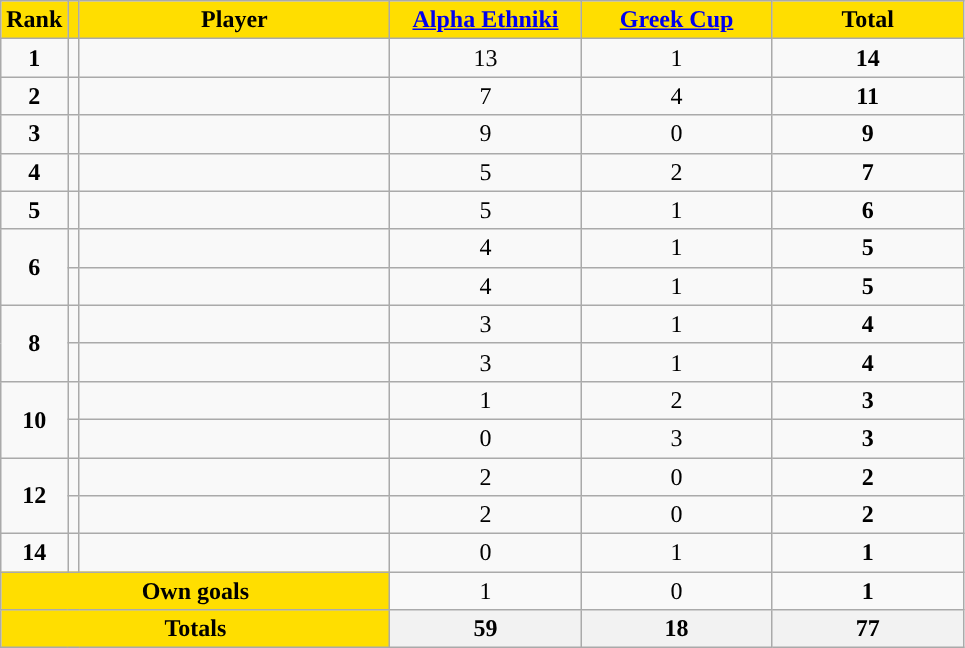<table class="wikitable sortable" style="text-align: center">
<tr>
<th style="background:#FFDE00">Rank</th>
<th style="background:#FFDE00"></th>
<th width=200 style="background:#FFDE00">Player</th>
<th width=120 style="background:#FFDE00"><a href='#'>Alpha Ethniki</a></th>
<th width=120 style="background:#FFDE00"><a href='#'>Greek Cup</a></th>
<th width=120 style="background:#FFDE00">Total</th>
</tr>
<tr>
<td><strong>1</strong></td>
<td></td>
<td align=left></td>
<td>13</td>
<td>1</td>
<td><strong>14</strong></td>
</tr>
<tr>
<td><strong>2</strong></td>
<td></td>
<td align=left></td>
<td>7</td>
<td>4</td>
<td><strong>11</strong></td>
</tr>
<tr>
<td><strong>3</strong></td>
<td></td>
<td align=left></td>
<td>9</td>
<td>0</td>
<td><strong>9</strong></td>
</tr>
<tr>
<td><strong>4</strong></td>
<td></td>
<td align=left></td>
<td>5</td>
<td>2</td>
<td><strong>7</strong></td>
</tr>
<tr>
<td><strong>5</strong></td>
<td></td>
<td align=left></td>
<td>5</td>
<td>1</td>
<td><strong>6</strong></td>
</tr>
<tr>
<td rowspan=2><strong>6</strong></td>
<td></td>
<td align=left></td>
<td>4</td>
<td>1</td>
<td><strong>5</strong></td>
</tr>
<tr>
<td></td>
<td align=left></td>
<td>4</td>
<td>1</td>
<td><strong>5</strong></td>
</tr>
<tr>
<td rowspan=2><strong>8</strong></td>
<td></td>
<td align=left></td>
<td>3</td>
<td>1</td>
<td><strong>4</strong></td>
</tr>
<tr>
<td></td>
<td align=left></td>
<td>3</td>
<td>1</td>
<td><strong>4</strong></td>
</tr>
<tr>
<td rowspan=2><strong>10</strong></td>
<td></td>
<td align=left></td>
<td>1</td>
<td>2</td>
<td><strong>3</strong></td>
</tr>
<tr>
<td></td>
<td align=left></td>
<td>0</td>
<td>3</td>
<td><strong>3</strong></td>
</tr>
<tr>
<td rowspan=2><strong>12</strong></td>
<td></td>
<td align=left></td>
<td>2</td>
<td>0</td>
<td><strong>2</strong></td>
</tr>
<tr>
<td></td>
<td align=left></td>
<td>2</td>
<td>0</td>
<td><strong>2</strong></td>
</tr>
<tr>
<td><strong>14</strong></td>
<td></td>
<td align=left></td>
<td>0</td>
<td>1</td>
<td><strong>1</strong></td>
</tr>
<tr class="sortbottom">
<td colspan=3 style="background:#FFDE00"><strong>Own goals</strong></td>
<td>1</td>
<td>0</td>
<td><strong>1</strong></td>
</tr>
<tr class="sortbottom">
<th colspan=3 style="background:#FFDE00"><strong>Totals</strong></th>
<th><strong>59</strong></th>
<th><strong>18</strong></th>
<th><strong>77</strong></th>
</tr>
</table>
